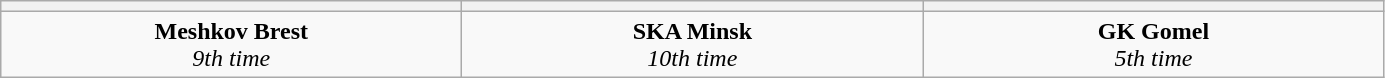<table class="wikitable" style="text-align: center;">
<tr>
<th width="300"></th>
<th width="300"></th>
<th width="300"></th>
</tr>
<tr>
<td><strong>Meshkov Brest</strong><br><em>9th time</em></td>
<td><strong>SKA Minsk</strong><br><em>10th time</em></td>
<td><strong>GK Gomel</strong><br><em>5th time</em></td>
</tr>
</table>
